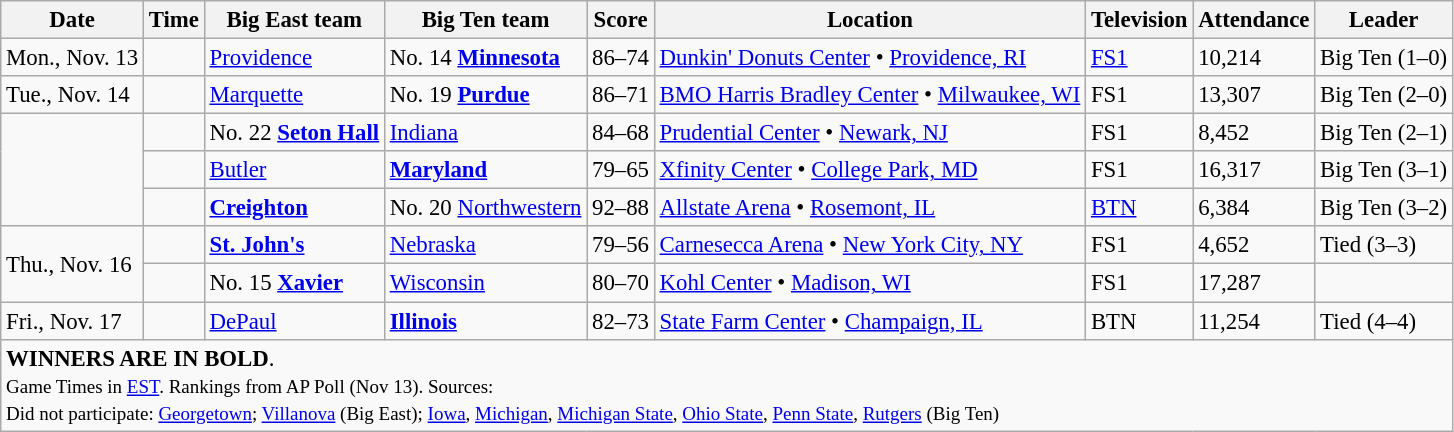<table class="wikitable" style="font-size: 95%">
<tr>
<th>Date</th>
<th>Time</th>
<th>Big East team</th>
<th>Big Ten team</th>
<th>Score</th>
<th>Location</th>
<th>Television</th>
<th>Attendance</th>
<th>Leader</th>
</tr>
<tr>
<td>Mon., Nov. 13</td>
<td></td>
<td><a href='#'>Providence</a></td>
<td>No. 14 <a href='#'><strong>Minnesota</strong></a></td>
<td>86–74</td>
<td><a href='#'>Dunkin' Donuts Center</a> • <a href='#'>Providence, RI</a></td>
<td><a href='#'>FS1</a></td>
<td>10,214</td>
<td>Big Ten (1–0)</td>
</tr>
<tr>
<td>Tue., Nov. 14</td>
<td></td>
<td><a href='#'>Marquette</a></td>
<td>No. 19 <a href='#'><strong>Purdue</strong></a></td>
<td>86–71</td>
<td><a href='#'>BMO Harris Bradley Center</a> • <a href='#'>Milwaukee, WI</a></td>
<td>FS1</td>
<td>13,307</td>
<td>Big Ten (2–0)</td>
</tr>
<tr>
<td rowspan=3></td>
<td></td>
<td>No. 22 <a href='#'><strong>Seton Hall</strong></a></td>
<td><a href='#'>Indiana</a></td>
<td>84–68</td>
<td><a href='#'>Prudential Center</a> • <a href='#'>Newark, NJ</a></td>
<td>FS1</td>
<td>8,452</td>
<td>Big Ten (2–1)</td>
</tr>
<tr>
<td></td>
<td><a href='#'>Butler</a></td>
<td><a href='#'><strong>Maryland</strong></a></td>
<td>79–65</td>
<td><a href='#'>Xfinity Center</a> • <a href='#'>College Park, MD</a></td>
<td>FS1</td>
<td>16,317</td>
<td>Big Ten (3–1)</td>
</tr>
<tr>
<td></td>
<td><a href='#'><strong>Creighton</strong></a></td>
<td>No. 20 <a href='#'>Northwestern</a></td>
<td>92–88</td>
<td><a href='#'>Allstate Arena</a> • <a href='#'>Rosemont, IL</a></td>
<td><a href='#'>BTN</a></td>
<td>6,384</td>
<td>Big Ten (3–2)</td>
</tr>
<tr>
<td rowspan=2>Thu., Nov. 16</td>
<td></td>
<td><a href='#'><strong>St. John's</strong></a></td>
<td><a href='#'>Nebraska</a></td>
<td>79–56</td>
<td><a href='#'>Carnesecca Arena</a> • <a href='#'>New York City, NY</a></td>
<td>FS1</td>
<td>4,652</td>
<td>Tied (3–3)</td>
</tr>
<tr>
<td></td>
<td>No. 15 <a href='#'><strong>Xavier</strong></a></td>
<td><a href='#'>Wisconsin</a></td>
<td>80–70</td>
<td><a href='#'>Kohl Center</a> • <a href='#'>Madison, WI</a></td>
<td>FS1</td>
<td>17,287</td>
<td></td>
</tr>
<tr>
<td>Fri., Nov. 17</td>
<td></td>
<td><a href='#'>DePaul</a></td>
<td><a href='#'><strong>Illinois</strong></a></td>
<td>82–73</td>
<td><a href='#'>State Farm Center</a> • <a href='#'>Champaign, IL</a></td>
<td>BTN</td>
<td>11,254</td>
<td>Tied (4–4)</td>
</tr>
<tr>
<td colspan=9><strong>WINNERS ARE IN BOLD</strong>.<br><small>Game Times in <a href='#'>EST</a>. Rankings from AP Poll (Nov 13). Sources:<br>Did not participate: <a href='#'>Georgetown</a>; <a href='#'>Villanova</a> (Big East); <a href='#'>Iowa</a>, <a href='#'>Michigan</a>, <a href='#'>Michigan State</a>, <a href='#'>Ohio State</a>, <a href='#'>Penn State</a>, <a href='#'>Rutgers</a> (Big Ten)</small></td>
</tr>
</table>
